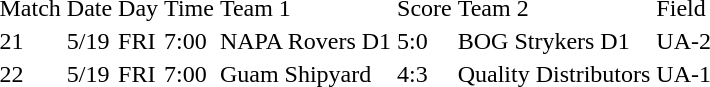<table>
<tr>
<td>Match</td>
<td>Date</td>
<td>Day</td>
<td>Time</td>
<td>Team 1</td>
<td>Score</td>
<td>Team 2</td>
<td>Field</td>
</tr>
<tr>
<td>21</td>
<td>5/19</td>
<td>FRI</td>
<td>7:00</td>
<td>NAPA Rovers D1</td>
<td>5:0</td>
<td>BOG Strykers D1</td>
<td>UA-2</td>
</tr>
<tr>
<td>22</td>
<td>5/19</td>
<td>FRI</td>
<td>7:00</td>
<td>Guam Shipyard</td>
<td>4:3</td>
<td>Quality Distributors</td>
<td>UA-1</td>
</tr>
</table>
